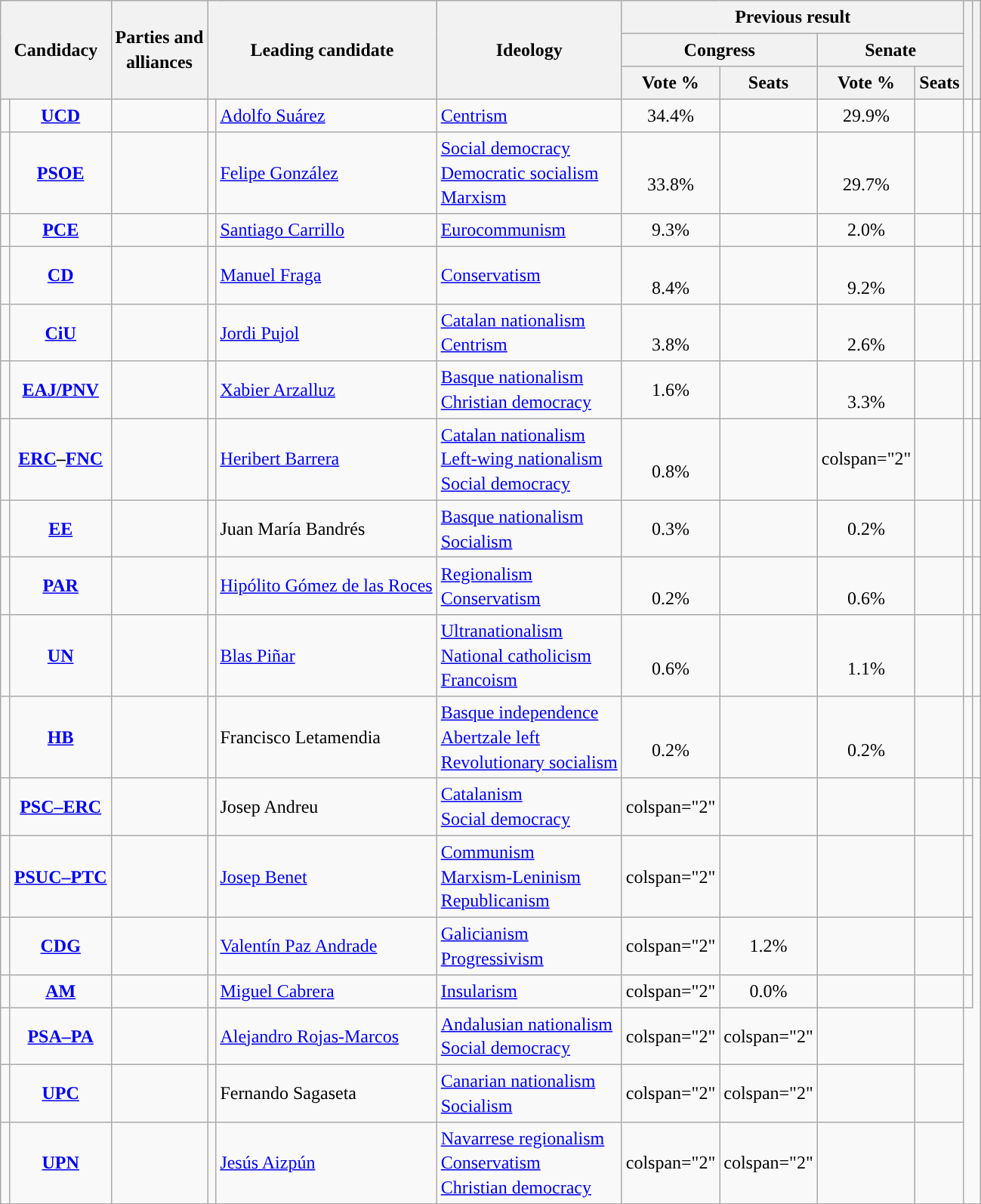<table class="wikitable" style="line-height:1.35em; text-align:left;">
<tr>
<th colspan="2" rowspan="3">Candidacy</th>
<th rowspan="3">Parties and<br>alliances</th>
<th colspan="2" rowspan="3">Leading candidate</th>
<th rowspan="3">Ideology</th>
<th colspan="4">Previous result</th>
<th rowspan="3"></th>
<th rowspan="3"></th>
</tr>
<tr>
<th colspan="2">Congress</th>
<th colspan="2">Senate</th>
</tr>
<tr>
<th>Vote %</th>
<th>Seats</th>
<th>Vote %</th>
<th>Seats</th>
</tr>
<tr>
<td width="1" style="color:inherit;background:"></td>
<td align="center"><strong><a href='#'>UCD</a></strong></td>
<td></td>
<td></td>
<td><a href='#'>Adolfo Suárez</a></td>
<td><a href='#'>Centrism</a></td>
<td align="center">34.4%</td>
<td></td>
<td align="center">29.9%</td>
<td></td>
<td></td>
<td></td>
</tr>
<tr>
<td style="color:inherit;background:"></td>
<td align="center"><strong><a href='#'>PSOE</a></strong></td>
<td></td>
<td></td>
<td><a href='#'>Felipe González</a></td>
<td><a href='#'>Social democracy</a><br><a href='#'>Democratic socialism</a><br><a href='#'>Marxism</a></td>
<td align="center"><br>33.8%<br></td>
<td></td>
<td align="center"><br>29.7%<br></td>
<td></td>
<td></td>
<td></td>
</tr>
<tr>
<td style="color:inherit;background:"></td>
<td align="center"><strong><a href='#'>PCE</a></strong></td>
<td></td>
<td></td>
<td><a href='#'>Santiago Carrillo</a></td>
<td><a href='#'>Eurocommunism</a></td>
<td align="center">9.3%</td>
<td></td>
<td align="center">2.0%</td>
<td></td>
<td></td>
<td></td>
</tr>
<tr>
<td style="color:inherit;background:"></td>
<td align="center"><strong><a href='#'>CD</a></strong></td>
<td></td>
<td></td>
<td><a href='#'>Manuel Fraga</a></td>
<td><a href='#'>Conservatism</a></td>
<td align="center"><br>8.4%<br></td>
<td></td>
<td align="center"><br>9.2%<br></td>
<td></td>
<td></td>
<td></td>
</tr>
<tr>
<td style="color:inherit;background:"></td>
<td align="center"><strong><a href='#'>CiU</a></strong></td>
<td></td>
<td></td>
<td><a href='#'>Jordi Pujol</a></td>
<td><a href='#'>Catalan nationalism</a><br><a href='#'>Centrism</a></td>
<td align="center"><br>3.8%<br></td>
<td></td>
<td align="center"><br>2.6%<br></td>
<td></td>
<td></td>
<td></td>
</tr>
<tr>
<td style="color:inherit;background:"></td>
<td align="center"><strong><a href='#'>EAJ/PNV</a></strong></td>
<td></td>
<td></td>
<td><a href='#'>Xabier Arzalluz</a></td>
<td><a href='#'>Basque nationalism</a><br><a href='#'>Christian democracy</a></td>
<td align="center">1.6%</td>
<td></td>
<td align="center"><br>3.3%<br></td>
<td></td>
<td></td>
<td></td>
</tr>
<tr>
<td style="color:inherit;background:"></td>
<td align="center"><strong><a href='#'>ERC</a>–<a href='#'>FNC</a></strong></td>
<td></td>
<td></td>
<td><a href='#'>Heribert Barrera</a></td>
<td><a href='#'>Catalan nationalism</a><br><a href='#'>Left-wing nationalism</a><br><a href='#'>Social democracy</a></td>
<td align="center"><br>0.8%<br></td>
<td></td>
<td>colspan="2" </td>
<td></td>
<td></td>
</tr>
<tr>
<td style="color:inherit;background:"></td>
<td align="center"><strong><a href='#'>EE</a></strong></td>
<td></td>
<td></td>
<td>Juan María Bandrés</td>
<td><a href='#'>Basque nationalism</a><br><a href='#'>Socialism</a></td>
<td align="center">0.3%</td>
<td></td>
<td align="center">0.2%</td>
<td></td>
<td></td>
<td></td>
</tr>
<tr>
<td style="color:inherit;background:"></td>
<td align="center"><strong><a href='#'>PAR</a></strong></td>
<td></td>
<td></td>
<td><a href='#'>Hipólito Gómez de las Roces</a></td>
<td><a href='#'>Regionalism</a><br><a href='#'>Conservatism</a></td>
<td align="center"><br>0.2%<br></td>
<td></td>
<td align="center"><br>0.6%<br></td>
<td></td>
<td></td>
<td></td>
</tr>
<tr>
<td style="color:inherit;background:"></td>
<td align="center"><strong><a href='#'>UN</a></strong></td>
<td></td>
<td></td>
<td><a href='#'>Blas Piñar</a></td>
<td><a href='#'>Ultranationalism</a><br><a href='#'>National catholicism</a><br><a href='#'>Francoism</a></td>
<td align="center"><br>0.6%<br></td>
<td></td>
<td align="center"><br>1.1%<br></td>
<td></td>
<td></td>
<td></td>
</tr>
<tr>
<td style="color:inherit;background:"></td>
<td align="center"><strong><a href='#'>HB</a></strong></td>
<td></td>
<td></td>
<td>Francisco Letamendia</td>
<td><a href='#'>Basque independence</a><br><a href='#'>Abertzale left</a><br><a href='#'>Revolutionary socialism</a></td>
<td align="center"><br>0.2%<br></td>
<td></td>
<td align="center"><br>0.2%<br></td>
<td></td>
<td></td>
<td></td>
</tr>
<tr>
<td style="color:inherit;background:"></td>
<td align="center"><strong><a href='#'>PSC–ERC</a></strong></td>
<td></td>
<td></td>
<td>Josep Andreu</td>
<td><a href='#'>Catalanism</a><br><a href='#'>Social democracy</a></td>
<td>colspan="2" </td>
<td align="center"></td>
<td></td>
<td></td>
<td></td>
</tr>
<tr>
<td style="color:inherit;background:"></td>
<td align="center"><strong><a href='#'>PSUC–PTC</a></strong></td>
<td></td>
<td></td>
<td><a href='#'>Josep Benet</a></td>
<td><a href='#'>Communism</a><br><a href='#'>Marxism-Leninism</a><br><a href='#'>Republicanism</a></td>
<td>colspan="2" </td>
<td align="center"></td>
<td></td>
<td></td>
<td></td>
</tr>
<tr>
<td style="color:inherit;background:"></td>
<td align="center"><strong><a href='#'>CDG</a></strong></td>
<td></td>
<td></td>
<td><a href='#'>Valentín Paz Andrade</a></td>
<td><a href='#'>Galicianism</a><br><a href='#'>Progressivism</a></td>
<td>colspan="2" </td>
<td align="center">1.2%</td>
<td></td>
<td></td>
<td></td>
</tr>
<tr>
<td style="color:inherit;background:"></td>
<td align="center"><strong><a href='#'>AM</a></strong></td>
<td></td>
<td></td>
<td><a href='#'>Miguel Cabrera</a></td>
<td><a href='#'>Insularism</a></td>
<td>colspan="2" </td>
<td align="center">0.0%</td>
<td></td>
<td></td>
<td></td>
</tr>
<tr>
<td style="color:inherit;background:"></td>
<td align="center"><strong><a href='#'>PSA–PA</a></strong></td>
<td></td>
<td></td>
<td><a href='#'>Alejandro Rojas-Marcos</a></td>
<td><a href='#'>Andalusian nationalism</a><br><a href='#'>Social democracy</a></td>
<td>colspan="2" </td>
<td>colspan="2" </td>
<td></td>
<td></td>
</tr>
<tr>
<td style="color:inherit;background:"></td>
<td align="center"><strong><a href='#'>UPC</a></strong></td>
<td></td>
<td></td>
<td>Fernando Sagaseta</td>
<td><a href='#'>Canarian nationalism</a><br><a href='#'>Socialism</a></td>
<td>colspan="2" </td>
<td>colspan="2" </td>
<td></td>
<td></td>
</tr>
<tr>
<td style="color:inherit;background:"></td>
<td align="center"><strong><a href='#'>UPN</a></strong></td>
<td></td>
<td></td>
<td><a href='#'>Jesús Aizpún</a></td>
<td><a href='#'>Navarrese regionalism</a><br><a href='#'>Conservatism</a><br><a href='#'>Christian democracy</a></td>
<td>colspan="2" </td>
<td>colspan="2" </td>
<td></td>
<td></td>
</tr>
</table>
